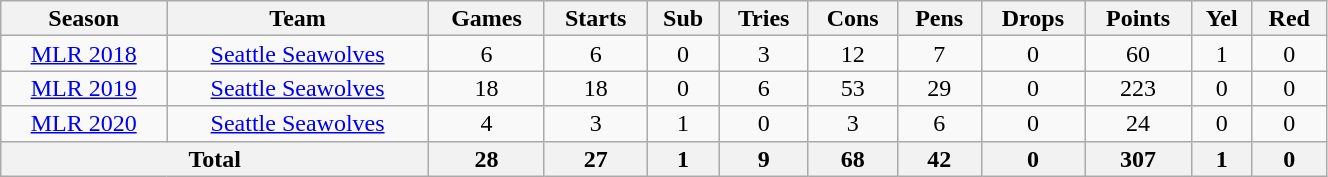<table class="wikitable" style="text-align:center; line-height:100%; font-size:100%; width:70%;">
<tr>
<th>Season</th>
<th>Team</th>
<th>Games</th>
<th>Starts</th>
<th>Sub</th>
<th>Tries</th>
<th>Cons</th>
<th>Pens</th>
<th>Drops</th>
<th>Points</th>
<th>Yel</th>
<th>Red</th>
</tr>
<tr>
<td><a href='#'>MLR 2018</a></td>
<td><a href='#'>Seattle Seawolves</a></td>
<td>6</td>
<td>6</td>
<td>0</td>
<td>3</td>
<td>12</td>
<td>7</td>
<td>0</td>
<td>60</td>
<td>1</td>
<td>0</td>
</tr>
<tr>
<td><a href='#'>MLR 2019</a></td>
<td><a href='#'>Seattle Seawolves</a></td>
<td>18</td>
<td>18</td>
<td>0</td>
<td>6</td>
<td>53</td>
<td>29</td>
<td>0</td>
<td>223</td>
<td>0</td>
<td>0</td>
</tr>
<tr>
<td><a href='#'>MLR 2020</a></td>
<td><a href='#'>Seattle Seawolves</a></td>
<td>4</td>
<td>3</td>
<td>1</td>
<td>0</td>
<td>3</td>
<td>6</td>
<td>0</td>
<td>24</td>
<td>0</td>
<td>0</td>
</tr>
<tr>
<th colspan="2">Total</th>
<th>28</th>
<th>27</th>
<th>1</th>
<th>9</th>
<th>68</th>
<th>42</th>
<th>0</th>
<th>307</th>
<th>1</th>
<th>0</th>
</tr>
</table>
